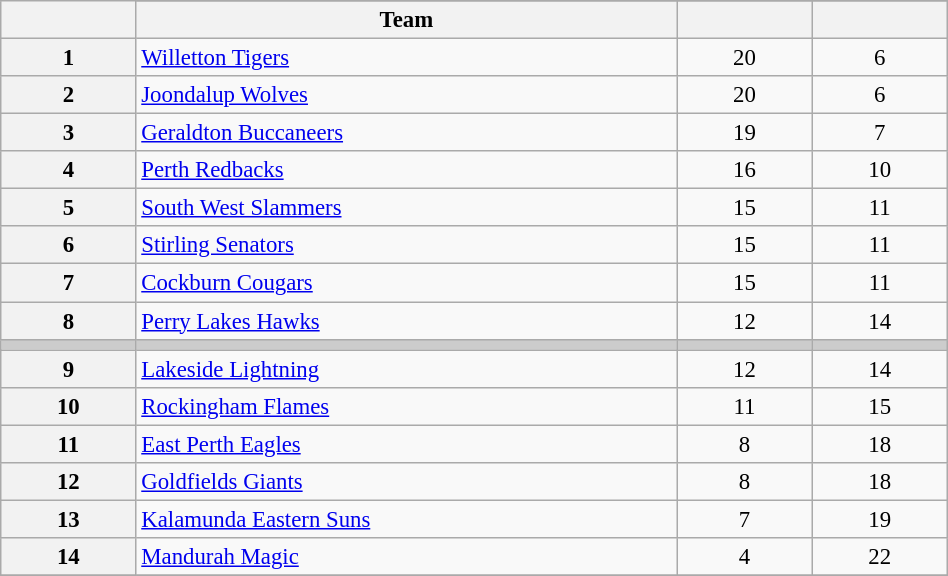<table class="wikitable" width="50%" style="font-size:95%; text-align:center">
<tr>
<th width="5%" rowspan=2></th>
</tr>
<tr>
<th width="20%">Team</th>
<th width="5%"></th>
<th width="5%"></th>
</tr>
<tr>
<th>1</th>
<td align=left><a href='#'>Willetton Tigers</a></td>
<td>20</td>
<td>6</td>
</tr>
<tr>
<th>2</th>
<td align=left><a href='#'>Joondalup Wolves</a></td>
<td>20</td>
<td>6</td>
</tr>
<tr>
<th>3</th>
<td align=left><a href='#'>Geraldton Buccaneers</a></td>
<td>19</td>
<td>7</td>
</tr>
<tr>
<th>4</th>
<td align=left><a href='#'>Perth Redbacks</a></td>
<td>16</td>
<td>10</td>
</tr>
<tr>
<th>5</th>
<td align=left><a href='#'>South West Slammers</a></td>
<td>15</td>
<td>11</td>
</tr>
<tr>
<th>6</th>
<td align=left><a href='#'>Stirling Senators</a></td>
<td>15</td>
<td>11</td>
</tr>
<tr>
<th>7</th>
<td align=left><a href='#'>Cockburn Cougars</a></td>
<td>15</td>
<td>11</td>
</tr>
<tr>
<th>8</th>
<td align=left><a href='#'>Perry Lakes Hawks</a></td>
<td>12</td>
<td>14</td>
</tr>
<tr bgcolor="#cccccc">
<td></td>
<td></td>
<td></td>
<td></td>
</tr>
<tr>
<th>9</th>
<td align=left><a href='#'>Lakeside Lightning</a></td>
<td>12</td>
<td>14</td>
</tr>
<tr>
<th>10</th>
<td align=left><a href='#'>Rockingham Flames</a></td>
<td>11</td>
<td>15</td>
</tr>
<tr>
<th>11</th>
<td align=left><a href='#'>East Perth Eagles</a></td>
<td>8</td>
<td>18</td>
</tr>
<tr>
<th>12</th>
<td align=left><a href='#'>Goldfields Giants</a></td>
<td>8</td>
<td>18</td>
</tr>
<tr>
<th>13</th>
<td align=left><a href='#'>Kalamunda Eastern Suns</a></td>
<td>7</td>
<td>19</td>
</tr>
<tr>
<th>14</th>
<td align=left><a href='#'>Mandurah Magic</a></td>
<td>4</td>
<td>22</td>
</tr>
<tr>
</tr>
</table>
